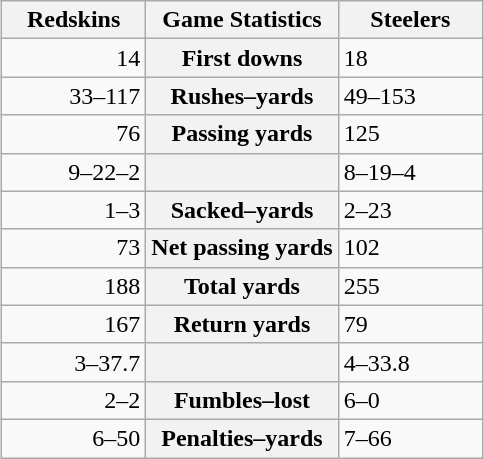<table class="wikitable" style="margin: 1em auto 1em auto">
<tr>
<th style="width:30%;">Redskins</th>
<th style="width:40%;">Game Statistics</th>
<th style="width:30%;">Steelers</th>
</tr>
<tr>
<td style="text-align:right;">14</td>
<th>First downs</th>
<td>18</td>
</tr>
<tr>
<td style="text-align:right;">33–117</td>
<th>Rushes–yards</th>
<td>49–153</td>
</tr>
<tr>
<td style="text-align:right;">76</td>
<th>Passing yards</th>
<td>125</td>
</tr>
<tr>
<td style="text-align:right;">9–22–2</td>
<th></th>
<td>8–19–4</td>
</tr>
<tr>
<td style="text-align:right;">1–3</td>
<th>Sacked–yards</th>
<td>2–23</td>
</tr>
<tr>
<td style="text-align:right;">73</td>
<th>Net passing yards</th>
<td>102</td>
</tr>
<tr>
<td style="text-align:right;">188</td>
<th>Total yards</th>
<td>255</td>
</tr>
<tr>
<td style="text-align:right;">167</td>
<th>Return yards</th>
<td>79</td>
</tr>
<tr>
<td style="text-align:right;">3–37.7</td>
<th></th>
<td>4–33.8</td>
</tr>
<tr>
<td style="text-align:right;">2–2</td>
<th>Fumbles–lost</th>
<td>6–0</td>
</tr>
<tr>
<td style="text-align:right;">6–50</td>
<th>Penalties–yards</th>
<td>7–66</td>
</tr>
</table>
